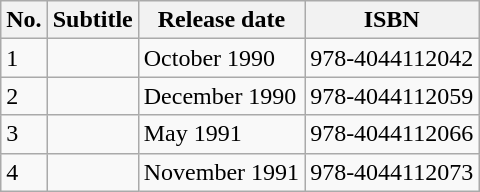<table class="wikitable">
<tr>
<th>No.</th>
<th>Subtitle</th>
<th>Release date</th>
<th>ISBN</th>
</tr>
<tr>
<td>1</td>
<td></td>
<td>October 1990</td>
<td>978-4044112042</td>
</tr>
<tr>
<td>2</td>
<td></td>
<td>December 1990</td>
<td>978-4044112059</td>
</tr>
<tr>
<td>3</td>
<td></td>
<td>May 1991</td>
<td>978-4044112066</td>
</tr>
<tr>
<td>4</td>
<td></td>
<td>November 1991</td>
<td>978-4044112073</td>
</tr>
</table>
